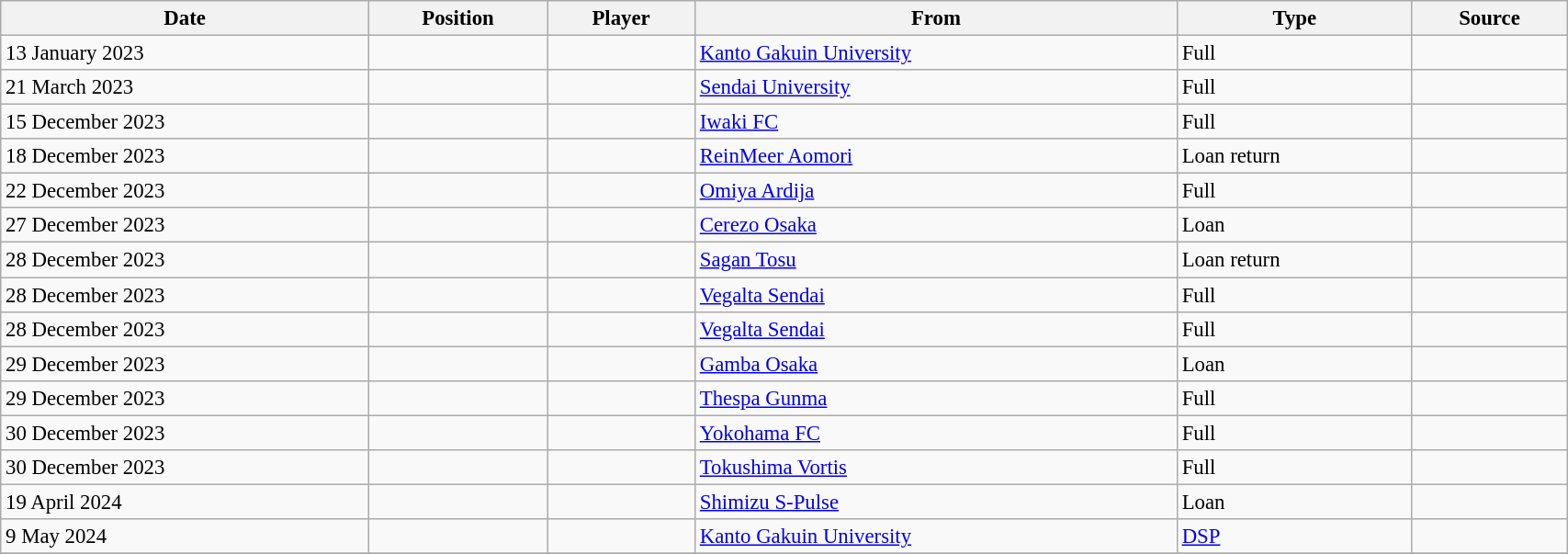<table class="wikitable sortable" style="width:90%; text-align:center; font-size:95%; text-align:left;">
<tr>
<th>Date</th>
<th>Position</th>
<th>Player</th>
<th>From</th>
<th>Type</th>
<th>Source</th>
</tr>
<tr>
<td>13 January 2023</td>
<td></td>
<td></td>
<td> <a href='#'>Kanto Gakuin University</a></td>
<td>Full</td>
<td></td>
</tr>
<tr>
<td>21 March 2023</td>
<td></td>
<td></td>
<td> <a href='#'>Sendai University</a></td>
<td>Full</td>
<td></td>
</tr>
<tr>
<td>15 December 2023</td>
<td></td>
<td></td>
<td> <a href='#'>Iwaki FC</a></td>
<td>Full</td>
<td></td>
</tr>
<tr>
<td>18 December 2023</td>
<td></td>
<td></td>
<td> <a href='#'>ReinMeer Aomori</a></td>
<td>Loan return</td>
<td></td>
</tr>
<tr>
<td>22 December 2023</td>
<td></td>
<td></td>
<td> <a href='#'>Omiya Ardija</a></td>
<td>Full</td>
<td></td>
</tr>
<tr>
<td>27 December 2023</td>
<td></td>
<td></td>
<td> <a href='#'>Cerezo Osaka</a></td>
<td>Loan</td>
<td></td>
</tr>
<tr>
<td>28 December 2023</td>
<td></td>
<td></td>
<td> <a href='#'>Sagan Tosu</a></td>
<td>Loan return</td>
<td></td>
</tr>
<tr>
<td>28 December 2023</td>
<td></td>
<td></td>
<td> <a href='#'>Vegalta Sendai</a></td>
<td>Full</td>
<td></td>
</tr>
<tr>
<td>28 December 2023</td>
<td></td>
<td></td>
<td> <a href='#'>Vegalta Sendai</a></td>
<td>Full</td>
<td></td>
</tr>
<tr>
<td>29 December 2023</td>
<td></td>
<td></td>
<td> <a href='#'>Gamba Osaka</a></td>
<td>Loan</td>
<td></td>
</tr>
<tr>
<td>29 December 2023</td>
<td></td>
<td></td>
<td> <a href='#'>Thespa Gunma</a></td>
<td>Full</td>
<td></td>
</tr>
<tr>
<td>30 December 2023</td>
<td></td>
<td></td>
<td> <a href='#'>Yokohama FC</a></td>
<td>Full</td>
<td></td>
</tr>
<tr>
<td>30 December 2023</td>
<td></td>
<td></td>
<td> <a href='#'>Tokushima Vortis</a></td>
<td>Full</td>
<td></td>
</tr>
<tr>
<td>19 April 2024</td>
<td></td>
<td></td>
<td> <a href='#'>Shimizu S-Pulse</a></td>
<td>Loan</td>
<td></td>
</tr>
<tr>
<td>9 May 2024</td>
<td></td>
<td></td>
<td> <a href='#'>Kanto Gakuin University</a></td>
<td><a href='#'>DSP</a></td>
<td></td>
</tr>
<tr>
</tr>
</table>
